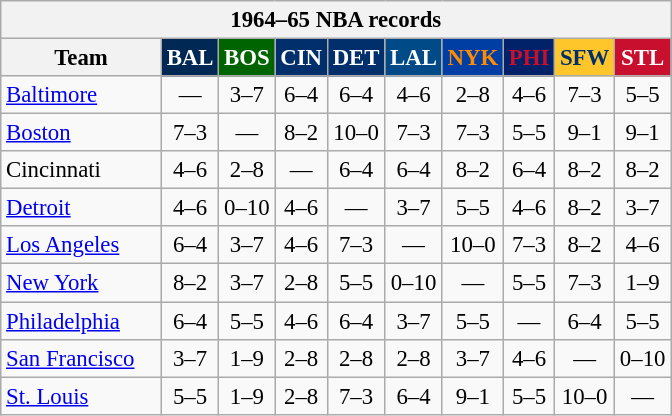<table class="wikitable" style="font-size:95%; text-align:center;">
<tr>
<th colspan=10>1964–65 NBA records</th>
</tr>
<tr>
<th width=100>Team</th>
<th style="background:#002854;color:#FFFFFF;width=35">BAL</th>
<th style="background:#006400;color:#FFFFFF;width=35">BOS</th>
<th style="background:#012F6B;color:#FFFFFF;width=35">CIN</th>
<th style="background:#012F6B;color:#FFFFFF;width=35">DET</th>
<th style="background:#004B87;color:#FFFFFF;width=35">LAL</th>
<th style="background:#003EA4;color:#FF8C00;width=35">NYK</th>
<th style="background:#012268;color:#C90F2E;width=35">PHI</th>
<th style="background:#FFC62C;color:#012F6B;width=35">SFW</th>
<th style="background:#C90F2E;color:#FFFFFF;width=35">STL</th>
</tr>
<tr>
<td style="text-align:left;"><a href='#'>Baltimore</a></td>
<td>—</td>
<td>3–7</td>
<td>6–4</td>
<td>6–4</td>
<td>4–6</td>
<td>2–8</td>
<td>4–6</td>
<td>7–3</td>
<td>5–5</td>
</tr>
<tr>
<td style="text-align:left;"><a href='#'>Boston</a></td>
<td>7–3</td>
<td>—</td>
<td>8–2</td>
<td>10–0</td>
<td>7–3</td>
<td>7–3</td>
<td>5–5</td>
<td>9–1</td>
<td>9–1</td>
</tr>
<tr>
<td style="text-align:left;">Cincinnati</td>
<td>4–6</td>
<td>2–8</td>
<td>—</td>
<td>6–4</td>
<td>6–4</td>
<td>8–2</td>
<td>6–4</td>
<td>8–2</td>
<td>8–2</td>
</tr>
<tr>
<td style="text-align:left;"><a href='#'>Detroit</a></td>
<td>4–6</td>
<td>0–10</td>
<td>4–6</td>
<td>—</td>
<td>3–7</td>
<td>5–5</td>
<td>4–6</td>
<td>8–2</td>
<td>3–7</td>
</tr>
<tr>
<td style="text-align:left;"><a href='#'>Los Angeles</a></td>
<td>6–4</td>
<td>3–7</td>
<td>4–6</td>
<td>7–3</td>
<td>—</td>
<td>10–0</td>
<td>7–3</td>
<td>8–2</td>
<td>4–6</td>
</tr>
<tr>
<td style="text-align:left;"><a href='#'>New York</a></td>
<td>8–2</td>
<td>3–7</td>
<td>2–8</td>
<td>5–5</td>
<td>0–10</td>
<td>—</td>
<td>5–5</td>
<td>7–3</td>
<td>1–9</td>
</tr>
<tr>
<td style="text-align:left;"><a href='#'>Philadelphia</a></td>
<td>6–4</td>
<td>5–5</td>
<td>4–6</td>
<td>6–4</td>
<td>3–7</td>
<td>5–5</td>
<td>—</td>
<td>6–4</td>
<td>5–5</td>
</tr>
<tr>
<td style="text-align:left;"><a href='#'>San Francisco</a></td>
<td>3–7</td>
<td>1–9</td>
<td>2–8</td>
<td>2–8</td>
<td>2–8</td>
<td>3–7</td>
<td>4–6</td>
<td>—</td>
<td>0–10</td>
</tr>
<tr>
<td style="text-align:left;"><a href='#'>St. Louis</a></td>
<td>5–5</td>
<td>1–9</td>
<td>2–8</td>
<td>7–3</td>
<td>6–4</td>
<td>9–1</td>
<td>5–5</td>
<td>10–0</td>
<td>—</td>
</tr>
</table>
